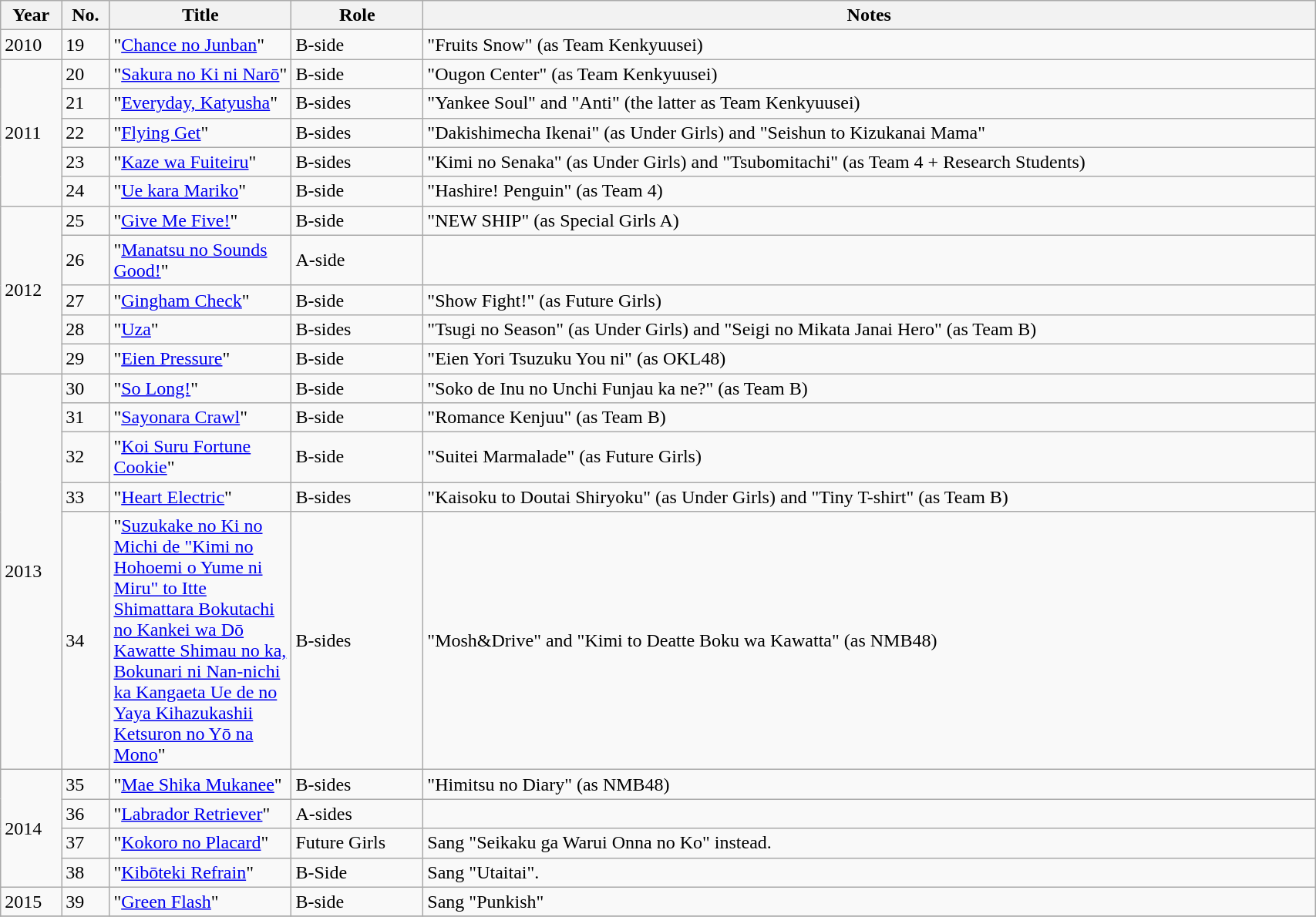<table class="wikitable sortable"  style="width:90%;">
<tr>
<th>Year</th>
<th data-sort-type="number">No. </th>
<th style="width:150px;">Title </th>
<th>Role  </th>
<th class="unsortable">Notes </th>
</tr>
<tr>
<td rowspan="2">2010</td>
</tr>
<tr>
<td>19</td>
<td>"<a href='#'>Chance no Junban</a>"</td>
<td>B-side</td>
<td>"Fruits Snow" (as Team Kenkyuusei)</td>
</tr>
<tr>
<td rowspan="5">2011</td>
<td>20</td>
<td>"<a href='#'>Sakura no Ki ni Narō</a>"</td>
<td>B-side</td>
<td>"Ougon Center" (as Team Kenkyuusei)</td>
</tr>
<tr>
<td>21</td>
<td>"<a href='#'>Everyday, Katyusha</a>"</td>
<td>B-sides</td>
<td>"Yankee Soul" and "Anti" (the latter as Team Kenkyuusei)</td>
</tr>
<tr>
<td>22</td>
<td>"<a href='#'>Flying Get</a>"</td>
<td>B-sides</td>
<td>"Dakishimecha Ikenai" (as Under Girls) and "Seishun to Kizukanai Mama"</td>
</tr>
<tr>
<td>23</td>
<td>"<a href='#'>Kaze wa Fuiteiru</a>"</td>
<td>B-sides</td>
<td>"Kimi no Senaka" (as Under Girls) and "Tsubomitachi" (as Team 4 + Research Students)</td>
</tr>
<tr>
<td>24</td>
<td>"<a href='#'>Ue kara Mariko</a>"</td>
<td>B-side</td>
<td>"Hashire! Penguin" (as Team 4)</td>
</tr>
<tr>
<td rowspan="5">2012</td>
<td>25</td>
<td>"<a href='#'>Give Me Five!</a>"</td>
<td>B-side</td>
<td>"NEW SHIP" (as Special Girls A)</td>
</tr>
<tr>
<td>26</td>
<td>"<a href='#'>Manatsu no Sounds Good!</a>"</td>
<td>A-side</td>
<td></td>
</tr>
<tr>
<td>27</td>
<td>"<a href='#'>Gingham Check</a>"</td>
<td>B-side</td>
<td>"Show Fight!" (as Future Girls)</td>
</tr>
<tr>
<td>28</td>
<td>"<a href='#'>Uza</a>"</td>
<td>B-sides</td>
<td>"Tsugi no Season" (as Under Girls) and "Seigi no Mikata Janai Hero" (as Team B)</td>
</tr>
<tr>
<td>29</td>
<td>"<a href='#'>Eien Pressure</a>"</td>
<td>B-side</td>
<td>"Eien Yori Tsuzuku You ni" (as OKL48)</td>
</tr>
<tr>
<td rowspan="5">2013</td>
<td>30</td>
<td>"<a href='#'>So Long!</a>"</td>
<td>B-side</td>
<td>"Soko de Inu no Unchi Funjau ka ne?" (as Team B)</td>
</tr>
<tr>
<td>31</td>
<td>"<a href='#'>Sayonara Crawl</a>"</td>
<td>B-side</td>
<td>"Romance Kenjuu" (as Team B)</td>
</tr>
<tr>
<td>32</td>
<td>"<a href='#'>Koi Suru Fortune Cookie</a>"</td>
<td>B-side</td>
<td>"Suitei Marmalade" (as Future Girls)</td>
</tr>
<tr>
<td>33</td>
<td>"<a href='#'>Heart Electric</a>"</td>
<td>B-sides</td>
<td>"Kaisoku to Doutai Shiryoku" (as Under Girls) and "Tiny T-shirt" (as Team B)</td>
</tr>
<tr>
<td>34</td>
<td>"<a href='#'>Suzukake no Ki no Michi de "Kimi no Hohoemi o Yume ni Miru" to Itte Shimattara Bokutachi no Kankei wa Dō Kawatte Shimau no ka, Bokunari ni Nan-nichi ka Kangaeta Ue de no Yaya Kihazukashii Ketsuron no Yō na Mono</a>"</td>
<td>B-sides</td>
<td>"Mosh&Drive" and "Kimi to Deatte Boku wa Kawatta" (as NMB48)</td>
</tr>
<tr>
<td rowspan="4">2014</td>
<td>35</td>
<td>"<a href='#'>Mae Shika Mukanee</a>"</td>
<td>B-sides</td>
<td>"Himitsu no Diary" (as NMB48)</td>
</tr>
<tr>
<td>36</td>
<td>"<a href='#'>Labrador Retriever</a>"</td>
<td>A-sides</td>
<td></td>
</tr>
<tr>
<td>37</td>
<td>"<a href='#'>Kokoro no Placard</a>"</td>
<td>Future Girls</td>
<td>Sang "Seikaku ga Warui Onna no Ko" instead.</td>
</tr>
<tr>
<td>38</td>
<td>"<a href='#'>Kibōteki Refrain</a>"</td>
<td>B-Side</td>
<td>Sang "Utaitai".</td>
</tr>
<tr>
<td rowspan="1">2015</td>
<td>39</td>
<td>"<a href='#'>Green Flash</a>"</td>
<td>B-side</td>
<td>Sang "Punkish"</td>
</tr>
<tr>
</tr>
</table>
